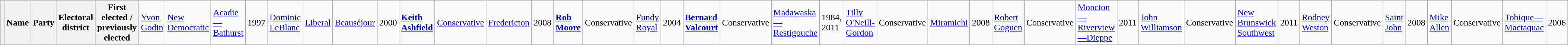<table class="wikitable sortable">
<tr>
<th></th>
<th>Name</th>
<th>Party</th>
<th>Electoral district</th>
<th>First elected / previously elected<br></th>
<td><a href='#'>Yvon Godin</a></td>
<td><a href='#'>New Democratic</a></td>
<td><a href='#'>Acadie—Bathurst</a></td>
<td>1997<br></td>
<td><a href='#'>Dominic LeBlanc</a></td>
<td><a href='#'>Liberal</a></td>
<td><a href='#'>Beauséjour</a></td>
<td>2000<br></td>
<td><strong><a href='#'>Keith Ashfield</a></strong></td>
<td><a href='#'>Conservative</a></td>
<td><a href='#'>Fredericton</a></td>
<td>2008<br></td>
<td><strong><a href='#'>Rob Moore</a></strong></td>
<td>Conservative</td>
<td><a href='#'>Fundy Royal</a></td>
<td>2004<br></td>
<td><strong><a href='#'>Bernard Valcourt</a></strong></td>
<td>Conservative</td>
<td><a href='#'>Madawaska—Restigouche</a></td>
<td>1984, 2011<br></td>
<td><a href='#'>Tilly O'Neill-Gordon</a></td>
<td>Conservative</td>
<td><a href='#'>Miramichi</a></td>
<td>2008<br></td>
<td><a href='#'>Robert Goguen</a> </td>
<td>Conservative</td>
<td><a href='#'>Moncton—Riverview—Dieppe</a></td>
<td>2011<br></td>
<td><a href='#'>John Williamson</a></td>
<td>Conservative</td>
<td><a href='#'>New Brunswick Southwest</a></td>
<td>2011<br></td>
<td><a href='#'>Rodney Weston</a></td>
<td>Conservative</td>
<td><a href='#'>Saint John</a></td>
<td>2008<br></td>
<td><a href='#'>Mike Allen</a></td>
<td>Conservative</td>
<td><a href='#'>Tobique—Mactaquac</a></td>
<td>2006</td>
</tr>
</table>
